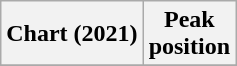<table class="wikitable plainrowheaders" style="text-align:center">
<tr>
<th scope="col">Chart (2021)</th>
<th scope="col">Peak<br>position</th>
</tr>
<tr>
</tr>
</table>
